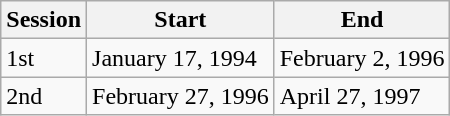<table class="wikitable">
<tr>
<th>Session</th>
<th>Start</th>
<th>End</th>
</tr>
<tr>
<td>1st</td>
<td>January 17, 1994</td>
<td>February 2, 1996</td>
</tr>
<tr>
<td>2nd</td>
<td>February 27, 1996</td>
<td>April 27, 1997</td>
</tr>
</table>
